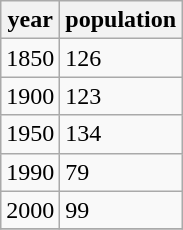<table class="wikitable">
<tr>
<th>year</th>
<th>population</th>
</tr>
<tr>
<td>1850</td>
<td>126</td>
</tr>
<tr>
<td>1900</td>
<td>123</td>
</tr>
<tr>
<td>1950</td>
<td>134</td>
</tr>
<tr>
<td>1990</td>
<td>79</td>
</tr>
<tr>
<td>2000</td>
<td>99</td>
</tr>
<tr>
</tr>
</table>
